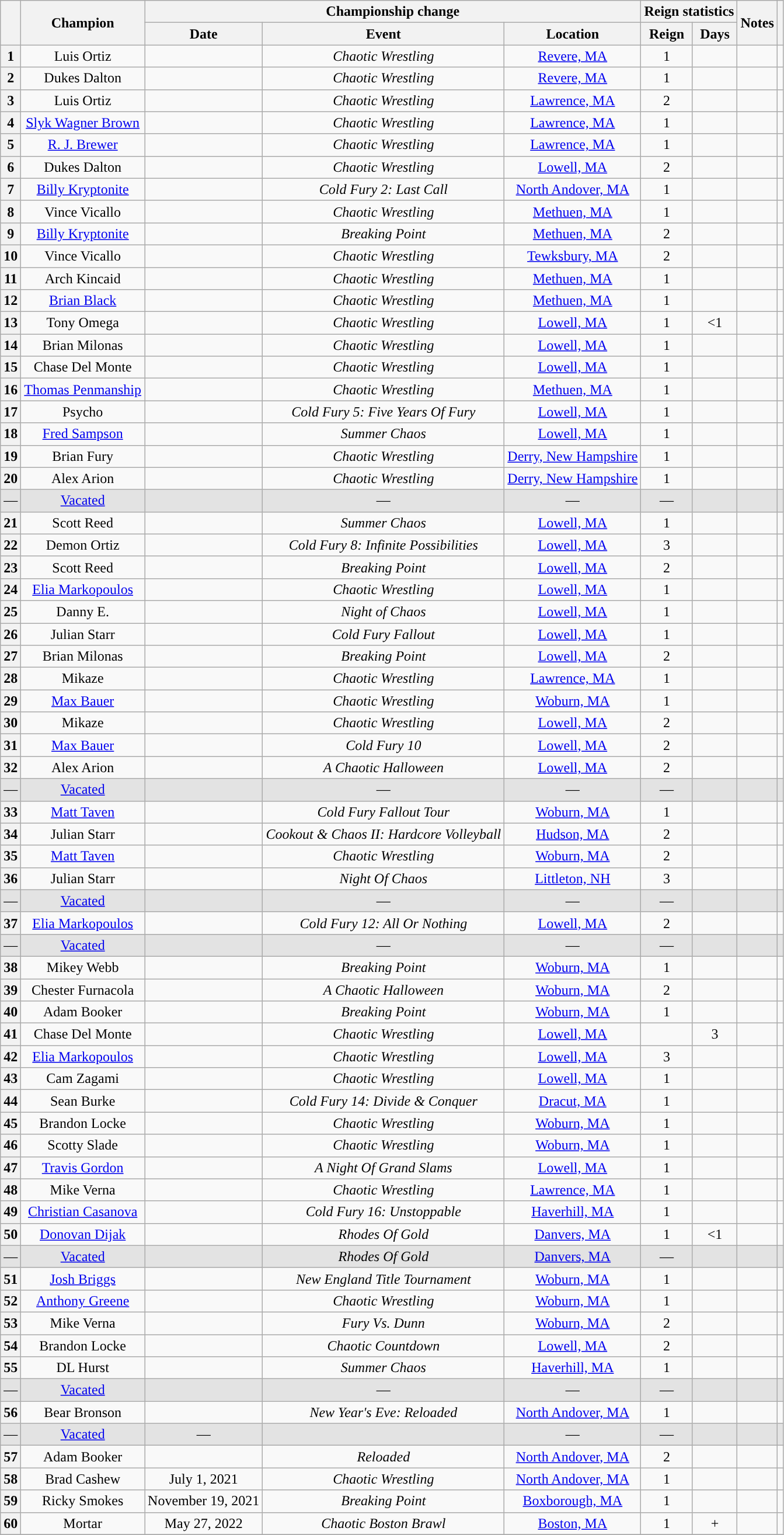<table class="wikitable sortable" style="text-align: center">
<tr>
<th rowspan=2></th>
<th rowspan=2>Champion</th>
<th colspan=3>Championship change</th>
<th colspan=2>Reign statistics</th>
<th rowspan=2>Notes</th>
<th rowspan=2></th>
</tr>
<tr>
<th>Date</th>
<th>Event</th>
<th>Location</th>
<th>Reign</th>
<th>Days</th>
</tr>
<tr>
<th>1</th>
<td>Luis Ortiz</td>
<td></td>
<td><em>Chaotic Wrestling</em></td>
<td><a href='#'>Revere, MA</a></td>
<td>1</td>
<td></td>
<td></td>
<td></td>
</tr>
<tr>
<th>2</th>
<td>Dukes Dalton</td>
<td></td>
<td><em>Chaotic Wrestling</em></td>
<td><a href='#'>Revere, MA</a></td>
<td>1</td>
<td></td>
<td></td>
<td></td>
</tr>
<tr>
<th>3</th>
<td>Luis Ortiz</td>
<td></td>
<td><em>Chaotic Wrestling</em></td>
<td><a href='#'>Lawrence, MA</a></td>
<td>2</td>
<td></td>
<td></td>
<td></td>
</tr>
<tr>
<th>4</th>
<td><a href='#'>Slyk Wagner Brown</a></td>
<td></td>
<td><em>Chaotic Wrestling</em></td>
<td><a href='#'>Lawrence, MA</a></td>
<td>1</td>
<td></td>
<td></td>
<td></td>
</tr>
<tr>
<th>5</th>
<td><a href='#'>R. J. Brewer</a></td>
<td></td>
<td><em>Chaotic Wrestling</em></td>
<td><a href='#'>Lawrence, MA</a></td>
<td>1</td>
<td></td>
<td></td>
<td></td>
</tr>
<tr>
<th>6</th>
<td>Dukes Dalton</td>
<td></td>
<td><em>Chaotic Wrestling</em></td>
<td><a href='#'>Lowell, MA</a></td>
<td>2</td>
<td></td>
<td></td>
<td></td>
</tr>
<tr>
<th>7</th>
<td><a href='#'>Billy Kryptonite</a></td>
<td></td>
<td><em>Cold Fury 2: Last Call</em></td>
<td><a href='#'>North Andover, MA</a></td>
<td>1</td>
<td></td>
<td></td>
<td></td>
</tr>
<tr>
<th>8</th>
<td>Vince Vicallo</td>
<td></td>
<td><em>Chaotic Wrestling</em></td>
<td><a href='#'>Methuen, MA</a></td>
<td>1</td>
<td></td>
<td></td>
<td></td>
</tr>
<tr>
<th>9</th>
<td><a href='#'>Billy Kryptonite</a></td>
<td></td>
<td><em>Breaking Point</em></td>
<td><a href='#'>Methuen, MA</a></td>
<td>2</td>
<td></td>
<td></td>
<td></td>
</tr>
<tr>
<th>10</th>
<td>Vince Vicallo</td>
<td></td>
<td><em>Chaotic Wrestling</em></td>
<td><a href='#'>Tewksbury, MA</a></td>
<td>2</td>
<td></td>
<td align="left"></td>
<td></td>
</tr>
<tr>
<th>11</th>
<td>Arch Kincaid</td>
<td></td>
<td><em>Chaotic Wrestling</em></td>
<td><a href='#'>Methuen, MA</a></td>
<td>1</td>
<td></td>
<td align="left"></td>
<td></td>
</tr>
<tr>
<th>12</th>
<td><a href='#'>Brian Black</a></td>
<td></td>
<td><em>Chaotic Wrestling</em></td>
<td><a href='#'>Methuen, MA</a></td>
<td>1</td>
<td></td>
<td></td>
<td></td>
</tr>
<tr>
<th>13</th>
<td>Tony Omega</td>
<td></td>
<td><em>Chaotic Wrestling</em></td>
<td><a href='#'>Lowell, MA</a></td>
<td>1</td>
<td><1</td>
<td></td>
<td></td>
</tr>
<tr>
<th>14</th>
<td>Brian Milonas</td>
<td></td>
<td><em>Chaotic Wrestling</em></td>
<td><a href='#'>Lowell, MA</a></td>
<td>1</td>
<td></td>
<td></td>
<td></td>
</tr>
<tr>
<th>15</th>
<td>Chase Del Monte</td>
<td></td>
<td><em>Chaotic Wrestling</em></td>
<td><a href='#'>Lowell, MA</a></td>
<td>1</td>
<td></td>
<td></td>
<td></td>
</tr>
<tr>
<th>16</th>
<td><a href='#'>Thomas Penmanship</a></td>
<td></td>
<td><em>Chaotic Wrestling</em></td>
<td><a href='#'>Methuen, MA</a></td>
<td>1</td>
<td></td>
<td></td>
<td></td>
</tr>
<tr>
<th>17</th>
<td>Psycho</td>
<td></td>
<td><em>Cold Fury 5: Five Years Of Fury</em></td>
<td><a href='#'>Lowell, MA</a></td>
<td>1</td>
<td></td>
<td></td>
<td></td>
</tr>
<tr>
<th>18</th>
<td><a href='#'>Fred Sampson</a></td>
<td></td>
<td><em>Summer Chaos</em></td>
<td><a href='#'>Lowell, MA</a></td>
<td>1</td>
<td></td>
<td></td>
<td></td>
</tr>
<tr>
<th>19</th>
<td>Brian Fury</td>
<td></td>
<td><em>Chaotic Wrestling</em></td>
<td><a href='#'>Derry, New Hampshire</a></td>
<td>1</td>
<td></td>
<td></td>
<td></td>
</tr>
<tr>
<th>20</th>
<td>Alex Arion</td>
<td></td>
<td><em>Chaotic Wrestling</em></td>
<td><a href='#'>Derry, New Hampshire</a></td>
<td>1</td>
<td></td>
<td></td>
<td></td>
</tr>
<tr style="background:#e3e3e3;">
<td>—</td>
<td><a href='#'>Vacated</a></td>
<td></td>
<td>—</td>
<td>—</td>
<td>—</td>
<td></td>
<td></td>
<td></td>
</tr>
<tr>
<th>21</th>
<td>Scott Reed</td>
<td></td>
<td><em>Summer Chaos</em></td>
<td><a href='#'>Lowell, MA</a></td>
<td>1</td>
<td></td>
<td></td>
<td></td>
</tr>
<tr>
<th>22</th>
<td>Demon Ortiz</td>
<td></td>
<td><em>Cold Fury 8: Infinite Possibilities</em></td>
<td><a href='#'>Lowell, MA</a></td>
<td>3</td>
<td></td>
<td></td>
<td></td>
</tr>
<tr>
<th>23</th>
<td>Scott Reed</td>
<td></td>
<td><em>Breaking Point</em></td>
<td><a href='#'>Lowell, MA</a></td>
<td>2</td>
<td></td>
<td align="left"></td>
<td></td>
</tr>
<tr>
<th>24</th>
<td><a href='#'>Elia Markopoulos</a></td>
<td></td>
<td><em>Chaotic Wrestling</em></td>
<td><a href='#'>Lowell, MA</a></td>
<td>1</td>
<td></td>
<td></td>
<td></td>
</tr>
<tr>
<th>25</th>
<td>Danny E.</td>
<td></td>
<td><em>Night of Chaos</em></td>
<td><a href='#'>Lowell, MA</a></td>
<td>1</td>
<td></td>
<td align="left"></td>
<td></td>
</tr>
<tr>
<th>26</th>
<td>Julian Starr</td>
<td></td>
<td><em>Cold Fury Fallout</em></td>
<td><a href='#'>Lowell, MA</a></td>
<td>1</td>
<td></td>
<td></td>
<td></td>
</tr>
<tr>
<th>27</th>
<td>Brian Milonas</td>
<td></td>
<td><em>Breaking Point</em></td>
<td><a href='#'>Lowell, MA</a></td>
<td>2</td>
<td></td>
<td align="left"></td>
<td></td>
</tr>
<tr>
<th>28</th>
<td>Mikaze</td>
<td></td>
<td><em>Chaotic Wrestling</em></td>
<td><a href='#'>Lawrence, MA</a></td>
<td>1</td>
<td></td>
<td></td>
<td></td>
</tr>
<tr>
<th>29</th>
<td><a href='#'>Max Bauer</a></td>
<td></td>
<td><em>Chaotic Wrestling</em></td>
<td><a href='#'>Woburn, MA</a></td>
<td>1</td>
<td></td>
<td></td>
<td></td>
</tr>
<tr>
<th>30</th>
<td>Mikaze</td>
<td></td>
<td><em>Chaotic Wrestling</em></td>
<td><a href='#'>Lowell, MA</a></td>
<td>2</td>
<td></td>
<td></td>
<td></td>
</tr>
<tr>
<th>31</th>
<td><a href='#'>Max Bauer</a></td>
<td></td>
<td><em>Cold Fury 10</em></td>
<td><a href='#'>Lowell, MA</a></td>
<td>2</td>
<td></td>
<td></td>
<td></td>
</tr>
<tr>
<th>32</th>
<td>Alex Arion</td>
<td></td>
<td><em>A Chaotic Halloween</em></td>
<td><a href='#'>Lowell, MA</a></td>
<td>2</td>
<td></td>
<td></td>
<td></td>
</tr>
<tr style="background:#e3e3e3;">
<td>—</td>
<td><a href='#'>Vacated</a></td>
<td></td>
<td>—</td>
<td>—</td>
<td>—</td>
<td></td>
<td></td>
<td></td>
</tr>
<tr>
<th>33</th>
<td><a href='#'>Matt Taven</a></td>
<td></td>
<td><em>Cold Fury Fallout Tour</em></td>
<td><a href='#'>Woburn, MA</a></td>
<td>1</td>
<td></td>
<td align="left"></td>
<td></td>
</tr>
<tr>
<th>34</th>
<td>Julian Starr</td>
<td></td>
<td><em>Cookout & Chaos II: Hardcore Volleyball</em></td>
<td><a href='#'>Hudson, MA</a></td>
<td>2</td>
<td></td>
<td></td>
<td></td>
</tr>
<tr>
<th>35</th>
<td><a href='#'>Matt Taven</a></td>
<td></td>
<td><em>Chaotic Wrestling</em></td>
<td><a href='#'>Woburn, MA</a></td>
<td>2</td>
<td></td>
<td></td>
<td></td>
</tr>
<tr>
<th>36</th>
<td>Julian Starr</td>
<td></td>
<td><em>Night Of Chaos</em></td>
<td><a href='#'>Littleton, NH</a></td>
<td>3</td>
<td></td>
<td align="left"></td>
<td></td>
</tr>
<tr style="background:#e3e3e3;">
<td>—</td>
<td><a href='#'>Vacated</a></td>
<td></td>
<td>—</td>
<td>—</td>
<td>—</td>
<td></td>
<td></td>
<td></td>
</tr>
<tr>
<th>37</th>
<td><a href='#'>Elia Markopoulos</a></td>
<td></td>
<td><em>Cold Fury 12: All Or Nothing</em></td>
<td><a href='#'>Lowell, MA</a></td>
<td>2</td>
<td></td>
<td></td>
<td></td>
</tr>
<tr style="background:#e3e3e3;">
<td>—</td>
<td><a href='#'>Vacated</a></td>
<td></td>
<td>—</td>
<td>—</td>
<td>—</td>
<td></td>
<td></td>
<td></td>
</tr>
<tr>
<th>38</th>
<td>Mikey Webb</td>
<td></td>
<td><em>Breaking Point</em></td>
<td><a href='#'>Woburn, MA</a></td>
<td>1</td>
<td></td>
<td align="left"></td>
<td></td>
</tr>
<tr>
<th>39</th>
<td>Chester Furnacola</td>
<td></td>
<td><em>A Chaotic Halloween</em></td>
<td><a href='#'>Woburn, MA</a></td>
<td>2</td>
<td></td>
<td align="left"></td>
<td></td>
</tr>
<tr>
<th>40</th>
<td>Adam Booker</td>
<td></td>
<td><em>Breaking Point</em></td>
<td><a href='#'>Woburn, MA</a></td>
<td>1</td>
<td></td>
<td></td>
<td></td>
</tr>
<tr>
<th>41</th>
<td>Chase Del Monte</td>
<td></td>
<td><em>Chaotic Wrestling</em></td>
<td><a href='#'>Lowell, MA</a></td>
<td></td>
<td>3</td>
<td align="left"></td>
<td></td>
</tr>
<tr>
<th>42</th>
<td><a href='#'>Elia Markopoulos</a></td>
<td></td>
<td><em>Chaotic Wrestling</em></td>
<td><a href='#'>Lowell, MA</a></td>
<td>3</td>
<td></td>
<td></td>
<td></td>
</tr>
<tr>
<th>43</th>
<td>Cam Zagami</td>
<td></td>
<td><em>Chaotic Wrestling</em></td>
<td><a href='#'>Lowell, MA</a></td>
<td>1</td>
<td></td>
<td></td>
<td></td>
</tr>
<tr>
<th>44</th>
<td>Sean Burke</td>
<td></td>
<td><em>Cold Fury 14: Divide & Conquer</em></td>
<td><a href='#'>Dracut, MA</a></td>
<td>1</td>
<td></td>
<td align="left"></td>
<td></td>
</tr>
<tr>
<th>45</th>
<td>Brandon Locke</td>
<td></td>
<td><em>Chaotic Wrestling</em></td>
<td><a href='#'>Woburn, MA</a></td>
<td>1</td>
<td></td>
<td></td>
<td></td>
</tr>
<tr>
<th>46</th>
<td>Scotty Slade</td>
<td></td>
<td><em>Chaotic Wrestling</em></td>
<td><a href='#'>Woburn, MA</a></td>
<td>1</td>
<td></td>
<td align="left"></td>
<td></td>
</tr>
<tr>
<th>47</th>
<td><a href='#'>Travis Gordon</a></td>
<td></td>
<td><em>A Night Of Grand Slams</em></td>
<td><a href='#'>Lowell, MA</a></td>
<td>1</td>
<td></td>
<td align="left"></td>
<td></td>
</tr>
<tr>
<th>48</th>
<td>Mike Verna</td>
<td></td>
<td><em>Chaotic Wrestling</em></td>
<td><a href='#'>Lawrence, MA</a></td>
<td>1</td>
<td></td>
<td></td>
<td></td>
</tr>
<tr>
<th>49</th>
<td><a href='#'>Christian Casanova</a></td>
<td></td>
<td><em>Cold Fury 16: Unstoppable</em></td>
<td><a href='#'>Haverhill, MA</a></td>
<td>1</td>
<td></td>
<td align="left"></td>
<td></td>
</tr>
<tr>
<th>50</th>
<td><a href='#'>Donovan Dijak</a></td>
<td></td>
<td><em>Rhodes Of Gold</em></td>
<td><a href='#'>Danvers, MA</a></td>
<td>1</td>
<td><1</td>
<td align="left"></td>
<td></td>
</tr>
<tr style="background:#e3e3e3;">
<td>—</td>
<td><a href='#'>Vacated</a></td>
<td></td>
<td><em>Rhodes Of Gold</em></td>
<td><a href='#'>Danvers, MA</a></td>
<td>—</td>
<td></td>
<td align="left"></td>
<td></td>
</tr>
<tr>
<th>51</th>
<td><a href='#'>Josh Briggs</a></td>
<td></td>
<td><em>New England Title Tournament</em></td>
<td><a href='#'>Woburn, MA</a></td>
<td>1</td>
<td></td>
<td align="left"></td>
<td></td>
</tr>
<tr>
<th>52</th>
<td><a href='#'>Anthony Greene</a></td>
<td></td>
<td><em>Chaotic Wrestling</em></td>
<td><a href='#'>Woburn, MA</a></td>
<td>1</td>
<td></td>
<td></td>
<td></td>
</tr>
<tr>
<th>53</th>
<td>Mike Verna</td>
<td></td>
<td><em>Fury Vs. Dunn</em></td>
<td><a href='#'>Woburn, MA</a></td>
<td>2</td>
<td></td>
<td></td>
<td></td>
</tr>
<tr>
<th>54</th>
<td>Brandon Locke</td>
<td></td>
<td><em>Chaotic Countdown</em></td>
<td><a href='#'>Lowell, MA</a></td>
<td>2</td>
<td></td>
<td align="left"></td>
<td></td>
</tr>
<tr>
<th>55</th>
<td>DL Hurst</td>
<td></td>
<td><em>Summer Chaos</em></td>
<td><a href='#'>Haverhill, MA</a></td>
<td>1</td>
<td></td>
<td></td>
<td></td>
</tr>
<tr style="background:#e3e3e3;">
<td>—</td>
<td><a href='#'>Vacated</a></td>
<td></td>
<td>—</td>
<td>—</td>
<td>—</td>
<td></td>
<td align="left"></td>
<td></td>
</tr>
<tr>
<th>56</th>
<td>Bear Bronson</td>
<td></td>
<td><em>New Year's Eve: Reloaded</em></td>
<td><a href='#'>North Andover, MA</a></td>
<td>1</td>
<td></td>
<td align="left"></td>
<td></td>
</tr>
<tr style="background:#e3e3e3;">
<td>—</td>
<td><a href='#'>Vacated</a></td>
<td>—</td>
<td></td>
<td>—</td>
<td>—</td>
<td></td>
<td></td>
<td></td>
</tr>
<tr>
<th>57</th>
<td>Adam Booker</td>
<td></td>
<td><em>Reloaded</em></td>
<td><a href='#'>North Andover, MA</a></td>
<td>2</td>
<td></td>
<td align="left"></td>
<td></td>
</tr>
<tr>
<th>58</th>
<td>Brad Cashew</td>
<td>July 1, 2021</td>
<td><em>Chaotic Wrestling</em></td>
<td><a href='#'>North Andover, MA</a></td>
<td>1</td>
<td></td>
<td></td>
<td></td>
</tr>
<tr>
<th>59</th>
<td>Ricky Smokes</td>
<td>November 19, 2021</td>
<td><em>Breaking Point </em></td>
<td><a href='#'>Boxborough, MA</a></td>
<td>1</td>
<td></td>
<td></td>
<td></td>
</tr>
<tr>
<th>60</th>
<td>Mortar</td>
<td>May 27, 2022</td>
<td><em>Chaotic Boston Brawl </em></td>
<td><a href='#'>Boston, MA</a></td>
<td>1</td>
<td>+</td>
<td align="left"></td>
<td></td>
</tr>
<tr>
</tr>
</table>
